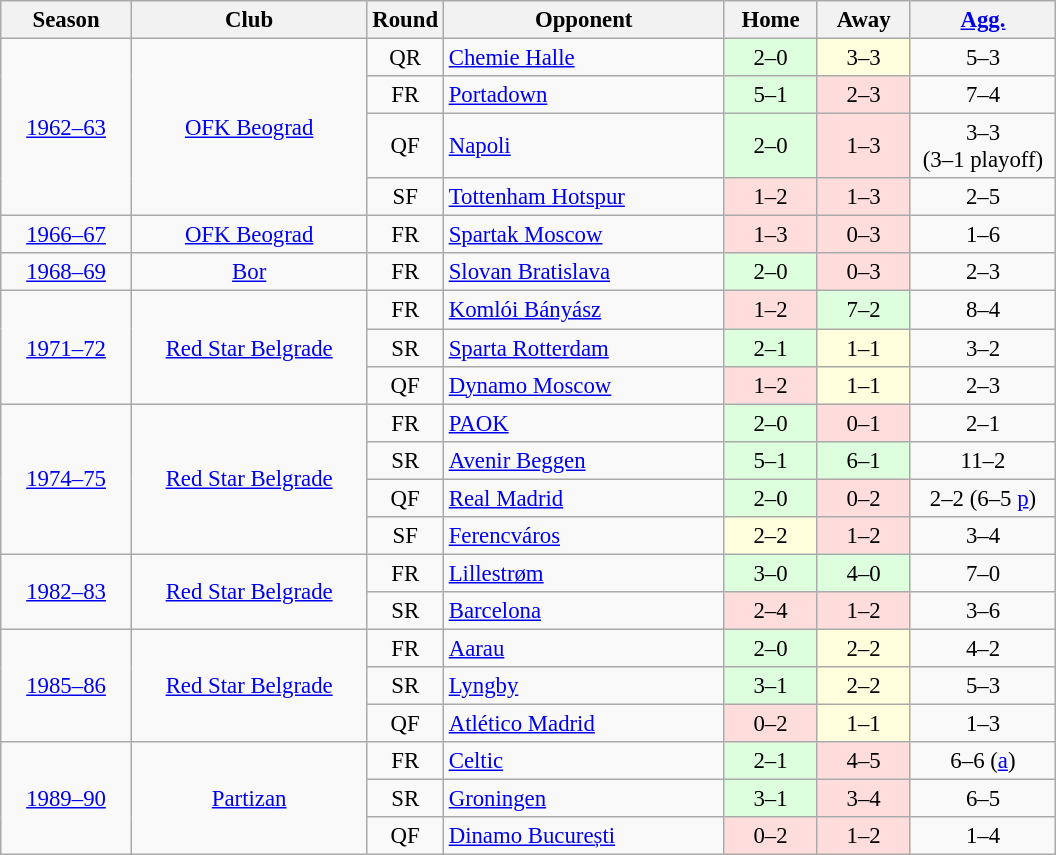<table class="wikitable" style="font-size:95%; text-align: center;">
<tr>
<th width="80">Season</th>
<th width="150">Club</th>
<th width="30">Round</th>
<th width="180">Opponent</th>
<th width="55">Home</th>
<th width="55">Away</th>
<th width="90"><a href='#'>Agg.</a></th>
</tr>
<tr>
<td rowspan=4><a href='#'>1962–63</a></td>
<td rowspan=4><a href='#'>OFK Beograd</a></td>
<td>QR</td>
<td align="left"> <a href='#'>Chemie Halle</a></td>
<td bgcolor="#ddffdd">2–0</td>
<td bgcolor="#ffffdd">3–3</td>
<td>5–3</td>
</tr>
<tr>
<td>FR</td>
<td align="left"> <a href='#'>Portadown</a></td>
<td bgcolor="#ddffdd">5–1</td>
<td bgcolor="#ffdddd">2–3</td>
<td>7–4</td>
</tr>
<tr>
<td>QF</td>
<td align="left"> <a href='#'>Napoli</a></td>
<td bgcolor="#ddffdd">2–0</td>
<td bgcolor="#ffdddd">1–3</td>
<td>3–3<br>(3–1 playoff)</td>
</tr>
<tr>
<td>SF</td>
<td align="left"> <a href='#'>Tottenham Hotspur</a></td>
<td bgcolor="#ffdddd">1–2</td>
<td bgcolor="#ffdddd">1–3</td>
<td>2–5</td>
</tr>
<tr>
<td><a href='#'>1966–67</a></td>
<td><a href='#'>OFK Beograd</a></td>
<td>FR</td>
<td align="left"> <a href='#'>Spartak Moscow</a></td>
<td bgcolor="#ffdddd">1–3</td>
<td bgcolor="#ffdddd">0–3</td>
<td>1–6</td>
</tr>
<tr>
<td><a href='#'>1968–69</a></td>
<td><a href='#'>Bor</a></td>
<td>FR</td>
<td align="left"> <a href='#'>Slovan Bratislava</a></td>
<td bgcolor="#ddffdd">2–0</td>
<td bgcolor="#ffdddd">0–3</td>
<td>2–3</td>
</tr>
<tr>
<td rowspan=3><a href='#'>1971–72</a></td>
<td rowspan=3><a href='#'>Red Star Belgrade</a></td>
<td>FR</td>
<td align="left"> <a href='#'>Komlói Bányász</a></td>
<td bgcolor="#ffdddd">1–2</td>
<td bgcolor="#ddffdd">7–2</td>
<td>8–4</td>
</tr>
<tr>
<td>SR</td>
<td align="left"> <a href='#'>Sparta Rotterdam</a></td>
<td bgcolor="#ddffdd">2–1</td>
<td bgcolor="#ffffdd">1–1</td>
<td>3–2</td>
</tr>
<tr>
<td>QF</td>
<td align="left"> <a href='#'>Dynamo Moscow</a></td>
<td bgcolor="#ffdddd">1–2</td>
<td bgcolor="#ffffdd">1–1</td>
<td>2–3</td>
</tr>
<tr>
<td rowspan=4><a href='#'>1974–75</a></td>
<td rowspan=4><a href='#'>Red Star Belgrade</a></td>
<td>FR</td>
<td align="left"> <a href='#'>PAOK</a></td>
<td bgcolor="#ddffdd">2–0</td>
<td bgcolor="#ffdddd">0–1</td>
<td>2–1</td>
</tr>
<tr>
<td>SR</td>
<td align="left"> <a href='#'>Avenir Beggen</a></td>
<td bgcolor="#ddffdd">5–1</td>
<td bgcolor="#ddffdd">6–1</td>
<td>11–2</td>
</tr>
<tr>
<td>QF</td>
<td align="left"> <a href='#'>Real Madrid</a></td>
<td bgcolor="#ddffdd">2–0</td>
<td bgcolor="#ffdddd">0–2</td>
<td>2–2 (6–5 <a href='#'>p</a>)</td>
</tr>
<tr>
<td>SF</td>
<td align="left"> <a href='#'>Ferencváros</a></td>
<td bgcolor="#ffffdd">2–2</td>
<td bgcolor="#ffdddd">1–2</td>
<td>3–4</td>
</tr>
<tr>
<td rowspan=2><a href='#'>1982–83</a></td>
<td rowspan=2><a href='#'>Red Star Belgrade</a></td>
<td>FR</td>
<td align="left"> <a href='#'>Lillestrøm</a></td>
<td bgcolor="#ddffdd">3–0</td>
<td bgcolor="#ddffdd">4–0</td>
<td>7–0</td>
</tr>
<tr>
<td>SR</td>
<td align="left"> <a href='#'>Barcelona</a></td>
<td bgcolor="#ffdddd">2–4</td>
<td bgcolor="#ffdddd">1–2</td>
<td>3–6</td>
</tr>
<tr>
<td rowspan=3><a href='#'>1985–86</a></td>
<td rowspan=3><a href='#'>Red Star Belgrade</a></td>
<td>FR</td>
<td align="left"> <a href='#'>Aarau</a></td>
<td bgcolor="#ddffdd">2–0</td>
<td bgcolor="#ffffdd">2–2</td>
<td>4–2</td>
</tr>
<tr>
<td>SR</td>
<td align="left"> <a href='#'>Lyngby</a></td>
<td bgcolor="#ddffdd">3–1</td>
<td bgcolor="#ffffdd">2–2</td>
<td>5–3</td>
</tr>
<tr>
<td>QF</td>
<td align="left"> <a href='#'>Atlético Madrid</a></td>
<td bgcolor="#ffdddd">0–2</td>
<td bgcolor="#ffffdd">1–1</td>
<td>1–3</td>
</tr>
<tr>
<td rowspan=3><a href='#'>1989–90</a></td>
<td rowspan=3><a href='#'>Partizan</a></td>
<td>FR</td>
<td align="left"> <a href='#'>Celtic</a></td>
<td bgcolor="#ddffdd">2–1</td>
<td bgcolor="#ffdddd">4–5</td>
<td>6–6 (<a href='#'>a</a>)</td>
</tr>
<tr>
<td>SR</td>
<td align="left"> <a href='#'>Groningen</a></td>
<td bgcolor="#ddffdd">3–1</td>
<td bgcolor="#ffdddd">3–4</td>
<td>6–5</td>
</tr>
<tr>
<td>QF</td>
<td align="left"> <a href='#'>Dinamo București</a></td>
<td bgcolor="#ffdddd">0–2</td>
<td bgcolor="#ffdddd">1–2</td>
<td>1–4</td>
</tr>
</table>
